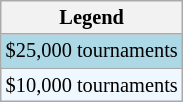<table class="wikitable" style="font-size:85%">
<tr>
<th>Legend</th>
</tr>
<tr style="background:lightblue;">
<td>$25,000 tournaments</td>
</tr>
<tr style="background:#f0f8ff;">
<td>$10,000 tournaments</td>
</tr>
</table>
